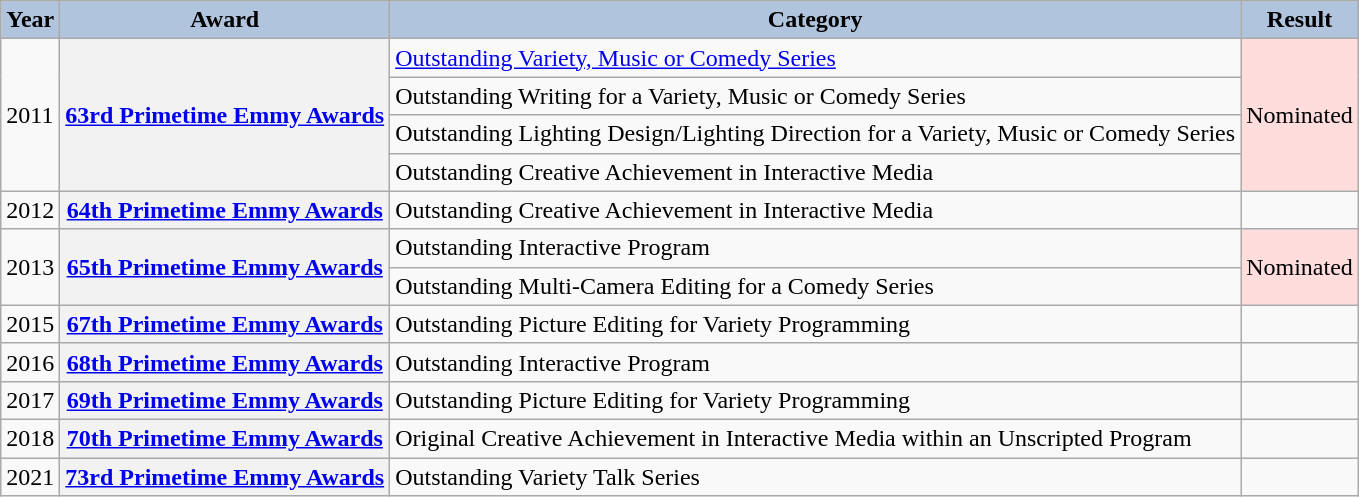<table class="wikitable plainrowheaders">
<tr style="text-align:center;">
<th scope="col" style="background:#B0C4DE;">Year</th>
<th scope="col" style="background:#B0C4DE;">Award</th>
<th scope="col" style="background:#B0C4DE;">Category</th>
<th scope="col" style="background:#B0C4DE;">Result</th>
</tr>
<tr>
<td rowspan="4">2011</td>
<th scope="row" rowspan="4"><a href='#'>63rd Primetime Emmy Awards</a></th>
<td><a href='#'>Outstanding Variety, Music or Comedy Series</a></td>
<td style="background:#fdd;" rowspan="4">Nominated</td>
</tr>
<tr>
<td>Outstanding Writing for a Variety, Music or Comedy Series</td>
</tr>
<tr>
<td>Outstanding Lighting Design/Lighting Direction for a Variety, Music or Comedy Series</td>
</tr>
<tr>
<td>Outstanding Creative Achievement in Interactive Media</td>
</tr>
<tr>
<td>2012</td>
<th scope="row"><a href='#'>64th Primetime Emmy Awards</a></th>
<td>Outstanding Creative Achievement in Interactive Media</td>
<td></td>
</tr>
<tr>
<td rowspan="2">2013</td>
<th scope="row" rowspan="2"><a href='#'>65th Primetime Emmy Awards</a></th>
<td>Outstanding Interactive Program</td>
<td style="background:#fdd;" rowspan="2">Nominated</td>
</tr>
<tr>
<td>Outstanding Multi-Camera Editing for a Comedy Series</td>
</tr>
<tr>
<td>2015</td>
<th scope="row"><a href='#'>67th Primetime Emmy Awards</a></th>
<td>Outstanding Picture Editing for Variety Programming</td>
<td></td>
</tr>
<tr>
<td>2016</td>
<th scope="row"><a href='#'>68th Primetime Emmy Awards</a></th>
<td>Outstanding Interactive Program</td>
<td></td>
</tr>
<tr>
<td>2017</td>
<th scope="row"><a href='#'>69th Primetime Emmy Awards</a></th>
<td>Outstanding Picture Editing for Variety Programming</td>
<td></td>
</tr>
<tr>
<td>2018</td>
<th scope="row"><a href='#'>70th Primetime Emmy Awards</a></th>
<td>Original Creative Achievement in Interactive Media within an Unscripted Program</td>
<td></td>
</tr>
<tr>
<td>2021</td>
<th scope="row"><a href='#'>73rd Primetime Emmy Awards</a></th>
<td>Outstanding Variety Talk Series</td>
<td></td>
</tr>
</table>
